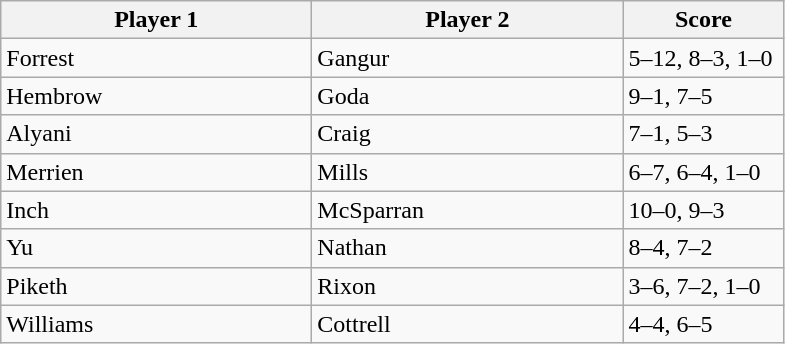<table class="wikitable" style="font-size: 100%">
<tr>
<th width=200>Player 1</th>
<th width=200>Player 2</th>
<th width=100>Score</th>
</tr>
<tr>
<td>Forrest</td>
<td>Gangur</td>
<td>5–12, 8–3, 1–0</td>
</tr>
<tr>
<td>Hembrow</td>
<td>Goda</td>
<td>9–1, 7–5</td>
</tr>
<tr>
<td>Alyani</td>
<td>Craig</td>
<td>7–1, 5–3</td>
</tr>
<tr>
<td>Merrien</td>
<td>Mills</td>
<td>6–7, 6–4, 1–0</td>
</tr>
<tr>
<td>Inch</td>
<td>McSparran</td>
<td>10–0, 9–3</td>
</tr>
<tr>
<td>Yu</td>
<td>Nathan</td>
<td>8–4, 7–2</td>
</tr>
<tr>
<td>Piketh</td>
<td>Rixon</td>
<td>3–6, 7–2, 1–0</td>
</tr>
<tr>
<td>Williams</td>
<td>Cottrell</td>
<td>4–4, 6–5</td>
</tr>
</table>
